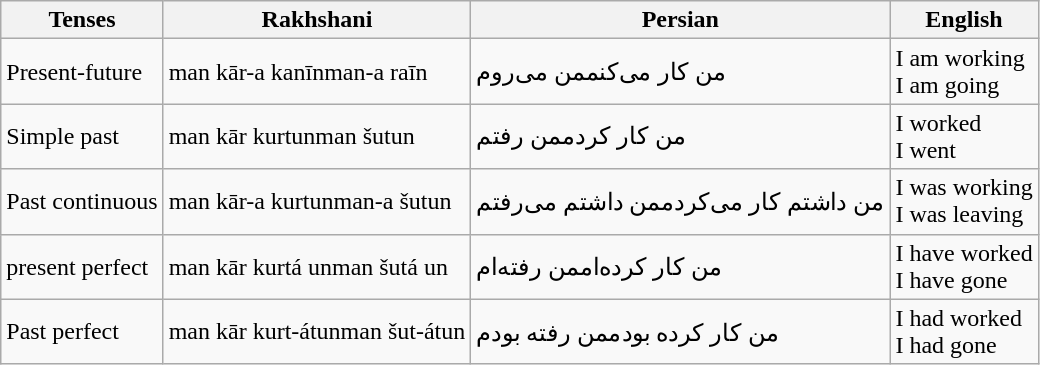<table class="wikitable">
<tr>
<th>Tenses</th>
<th>Rakhshani</th>
<th>Persian</th>
<th>English</th>
</tr>
<tr>
<td>Present-future</td>
<td>man kār-a kanīnman-a raīn</td>
<td>من کار می‌کنممن می‌روم</td>
<td>I am working<br>I am going</td>
</tr>
<tr>
<td>Simple past</td>
<td>man kār kurtunman šutun</td>
<td>من کار کردممن رفتم</td>
<td>I worked<br>I went</td>
</tr>
<tr>
<td>Past continuous</td>
<td>man kār-a kurtunman-a šutun</td>
<td>من داشتم کار می‌کردممن داشتم می‌رفتم</td>
<td>I was working<br>I was leaving</td>
</tr>
<tr>
<td>present perfect</td>
<td>man kār kurtá unman šutá un</td>
<td>من کار کرده‌اممن رفته‌ام</td>
<td>I have worked<br>I have gone</td>
</tr>
<tr>
<td>Past perfect</td>
<td>man kār kurt-átunman šut-átun</td>
<td>من کار کرده بودممن رفته بودم</td>
<td>I had worked<br>I had gone</td>
</tr>
</table>
